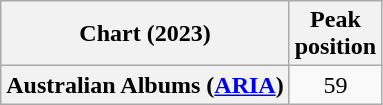<table class="wikitable plainrowheaders" style="text-align:center">
<tr>
<th scope="col">Chart (2023)</th>
<th scope="col">Peak<br>position</th>
</tr>
<tr>
<th scope="row">Australian Albums (<a href='#'>ARIA</a>)</th>
<td>59</td>
</tr>
</table>
